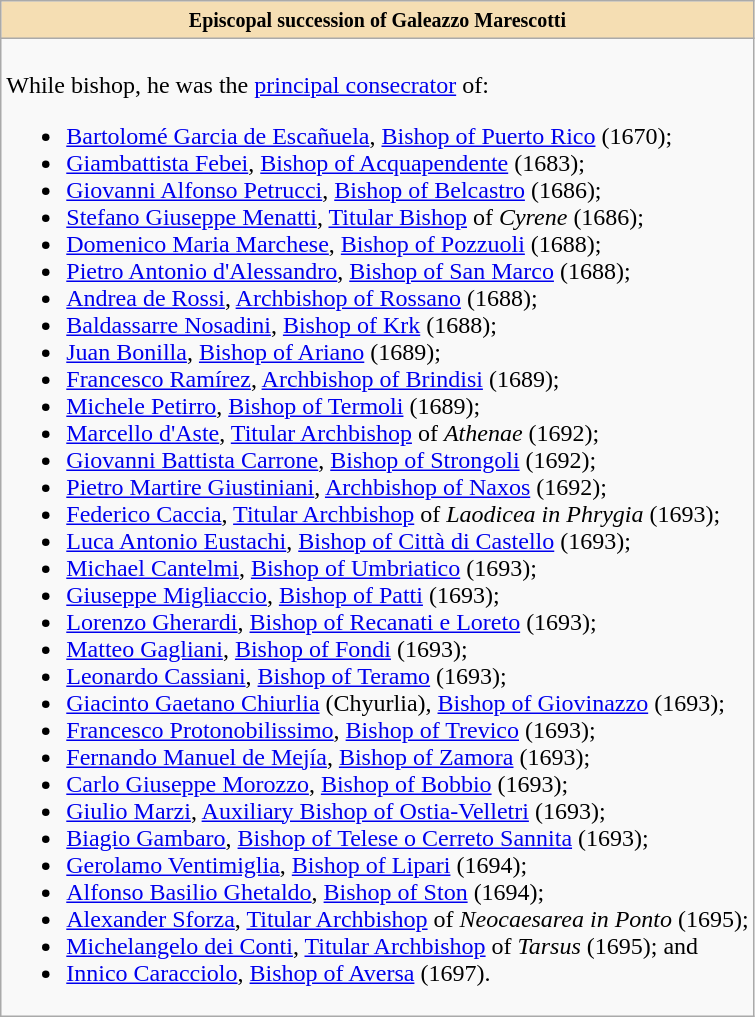<table role="presentation" class="wikitable mw-collapsible mw-collapsed"|>
<tr>
<th style="background:#F5DEB3"><small>Episcopal succession of Galeazzo Marescotti</small></th>
</tr>
<tr>
<td><br>While bishop, he was the <a href='#'>principal consecrator</a> of:<ul><li><a href='#'>Bartolomé Garcia de Escañuela</a>, <a href='#'>Bishop of Puerto Rico</a> (1670);</li><li><a href='#'>Giambattista Febei</a>, <a href='#'>Bishop of Acquapendente</a> (1683);</li><li><a href='#'>Giovanni Alfonso Petrucci</a>, <a href='#'>Bishop of Belcastro</a> (1686);</li><li><a href='#'>Stefano Giuseppe Menatti</a>, <a href='#'>Titular Bishop</a> of <em>Cyrene</em> (1686);</li><li><a href='#'>Domenico Maria Marchese</a>, <a href='#'>Bishop of Pozzuoli</a> (1688);</li><li><a href='#'>Pietro Antonio d'Alessandro</a>, <a href='#'>Bishop of San Marco</a> (1688);</li><li><a href='#'>Andrea de Rossi</a>, <a href='#'>Archbishop of Rossano</a> (1688);</li><li><a href='#'>Baldassarre Nosadini</a>, <a href='#'>Bishop of Krk</a> (1688);</li><li><a href='#'>Juan Bonilla</a>, <a href='#'>Bishop of Ariano</a> (1689);</li><li><a href='#'>Francesco Ramírez</a>, <a href='#'>Archbishop of Brindisi</a> (1689);</li><li><a href='#'>Michele Petirro</a>, <a href='#'>Bishop of Termoli</a> (1689);</li><li><a href='#'>Marcello d'Aste</a>, <a href='#'>Titular Archbishop</a> of <em>Athenae</em> (1692);</li><li><a href='#'>Giovanni Battista Carrone</a>, <a href='#'>Bishop of Strongoli</a> (1692);</li><li><a href='#'>Pietro Martire Giustiniani</a>, <a href='#'>Archbishop of Naxos</a> (1692);</li><li><a href='#'>Federico Caccia</a>, <a href='#'>Titular Archbishop</a> of <em>Laodicea in Phrygia</em> (1693);</li><li><a href='#'>Luca Antonio Eustachi</a>, <a href='#'>Bishop of Città di Castello</a> (1693);</li><li><a href='#'>Michael Cantelmi</a>, <a href='#'>Bishop of Umbriatico</a> (1693);</li><li><a href='#'>Giuseppe Migliaccio</a>, <a href='#'>Bishop of Patti</a> (1693);</li><li><a href='#'>Lorenzo Gherardi</a>, <a href='#'>Bishop of Recanati e Loreto</a> (1693);</li><li><a href='#'>Matteo Gagliani</a>, <a href='#'>Bishop of Fondi</a> (1693);</li><li><a href='#'>Leonardo Cassiani</a>, <a href='#'>Bishop of Teramo</a> (1693);</li><li><a href='#'>Giacinto Gaetano Chiurlia</a> (Chyurlia), <a href='#'>Bishop of Giovinazzo</a> (1693);</li><li><a href='#'>Francesco Protonobilissimo</a>, <a href='#'>Bishop of Trevico</a> (1693);</li><li><a href='#'>Fernando Manuel de Mejía</a>, <a href='#'>Bishop of Zamora</a> (1693);</li><li><a href='#'>Carlo Giuseppe Morozzo</a>, <a href='#'>Bishop of Bobbio</a> (1693);</li><li><a href='#'>Giulio Marzi</a>, <a href='#'>Auxiliary Bishop of Ostia-Velletri</a> (1693);</li><li><a href='#'>Biagio Gambaro</a>, <a href='#'>Bishop of Telese o Cerreto Sannita</a> (1693);</li><li><a href='#'>Gerolamo Ventimiglia</a>, <a href='#'>Bishop of Lipari</a> (1694);</li><li><a href='#'>Alfonso Basilio Ghetaldo</a>, <a href='#'>Bishop of Ston</a> (1694);</li><li><a href='#'>Alexander Sforza</a>, <a href='#'>Titular Archbishop</a> of <em>Neocaesarea in Ponto</em> (1695);</li><li><a href='#'>Michelangelo dei Conti</a>, <a href='#'>Titular Archbishop</a> of <em>Tarsus</em> (1695); and</li><li><a href='#'>Innico Caracciolo</a>, <a href='#'>Bishop of Aversa</a> (1697).</li></ul></td>
</tr>
</table>
